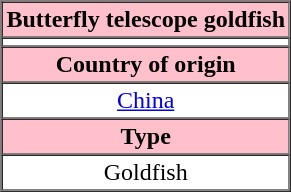<table border=1 cellspacing=0 align="right" cellpadding=2>
<tr align=center bgcolor=pink>
<th>Butterfly telescope goldfish</th>
</tr>
<tr align=center>
<td></td>
</tr>
<tr align=center bgcolor=pink>
<th>Country of origin</th>
</tr>
<tr align=center>
<td><a href='#'>China</a></td>
</tr>
<tr align=center bgcolor=pink>
<th>Type</th>
</tr>
<tr align=center>
<td>Goldfish</td>
</tr>
<tr align=center bgcolor=pink>
</tr>
</table>
